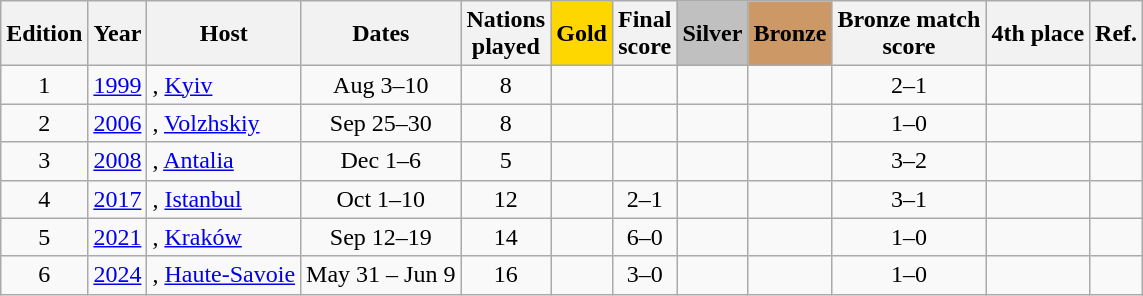<table class=wikitable>
<tr>
<th>Edition</th>
<th>Year</th>
<th>Host</th>
<th>Dates</th>
<th>Nations<br>played</th>
<td bgcolor="gold" align=center><strong>Gold</strong></td>
<th>Final<br>score</th>
<td bgcolor="silver" align=center><strong>Silver</strong></td>
<td bgcolor="cc9966" align=center><strong>Bronze</strong></td>
<th>Bronze match<br>score</th>
<th>4th place</th>
<th>Ref.</th>
</tr>
<tr align=center>
<td>1</td>
<td><a href='#'>1999</a></td>
<td align=left>, <a href='#'>Kyiv</a></td>
<td>Aug 3–10</td>
<td>8</td>
<td></td>
<td></td>
<td></td>
<td></td>
<td>2–1</td>
<td></td>
<td></td>
</tr>
<tr align=center>
<td>2</td>
<td><a href='#'>2006</a></td>
<td align=left>, <a href='#'>Volzhskiy</a></td>
<td>Sep 25–30</td>
<td>8</td>
<td></td>
<td></td>
<td></td>
<td></td>
<td>1–0</td>
<td></td>
<td></td>
</tr>
<tr align=center>
<td>3</td>
<td><a href='#'>2008</a></td>
<td align=left>, <a href='#'>Antalia</a></td>
<td>Dec 1–6</td>
<td>5</td>
<td></td>
<td></td>
<td></td>
<td></td>
<td>3–2</td>
<td></td>
<td></td>
</tr>
<tr align=center>
<td>4</td>
<td><a href='#'>2017</a></td>
<td align=left>, <a href='#'>Istanbul</a></td>
<td>Oct 1–10</td>
<td>12</td>
<td></td>
<td>2–1</td>
<td></td>
<td></td>
<td>3–1</td>
<td></td>
<td></td>
</tr>
<tr align=center>
<td>5</td>
<td><a href='#'>2021</a></td>
<td align=left>, <a href='#'>Kraków</a></td>
<td>Sep 12–19</td>
<td>14</td>
<td></td>
<td>6–0</td>
<td></td>
<td></td>
<td>1–0</td>
<td></td>
<td></td>
</tr>
<tr align=center>
<td>6</td>
<td><a href='#'>2024</a></td>
<td align=left>, <a href='#'>Haute-Savoie</a></td>
<td>May 31 – Jun 9</td>
<td>16</td>
<td></td>
<td>3–0</td>
<td></td>
<td></td>
<td>1–0</td>
<td></td>
<td></td>
</tr>
</table>
